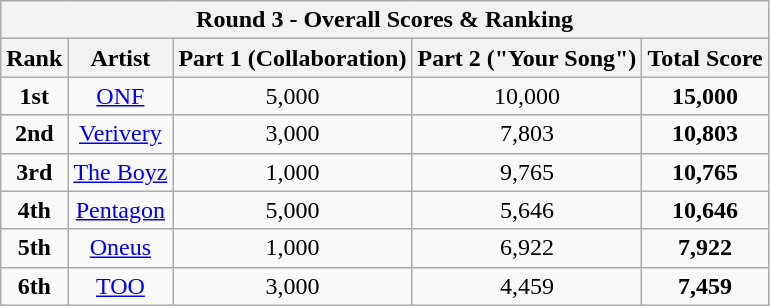<table class="wikitable sortable" style="text-align:center">
<tr>
<th colspan="5">Round 3 - Overall Scores & Ranking</th>
</tr>
<tr>
<th>Rank</th>
<th>Artist</th>
<th>Part 1 (Collaboration)<br></th>
<th>Part 2 ("Your Song")<br></th>
<th>Total Score<br></th>
</tr>
<tr>
<td><strong>1st</strong></td>
<td><a href='#'>ONF</a></td>
<td>5,000</td>
<td>10,000</td>
<td><strong>15,000</strong></td>
</tr>
<tr>
<td><strong>2nd</strong></td>
<td><a href='#'>Verivery</a></td>
<td>3,000</td>
<td>7,803</td>
<td><strong>10,803</strong></td>
</tr>
<tr>
<td><strong>3rd</strong></td>
<td><a href='#'>The Boyz</a></td>
<td>1,000</td>
<td>9,765</td>
<td><strong>10,765</strong></td>
</tr>
<tr>
<td><strong>4th</strong></td>
<td><a href='#'>Pentagon</a></td>
<td>5,000</td>
<td>5,646</td>
<td><strong>10,646</strong></td>
</tr>
<tr>
<td><strong>5th</strong></td>
<td><a href='#'>Oneus</a></td>
<td>1,000</td>
<td>6,922</td>
<td><strong>7,922</strong></td>
</tr>
<tr>
<td><strong>6th</strong></td>
<td><a href='#'>TOO</a></td>
<td>3,000</td>
<td>4,459</td>
<td><strong>7,459</strong></td>
</tr>
</table>
